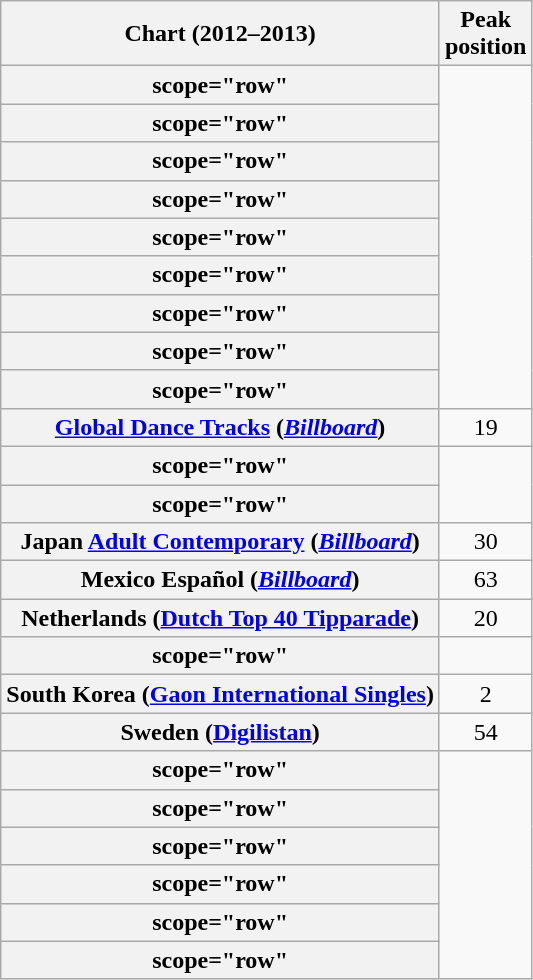<table class="wikitable sortable plainrowheaders">
<tr>
<th scope="col">Chart (2012–2013)</th>
<th scope="col">Peak<br>position</th>
</tr>
<tr>
<th>scope="row" </th>
</tr>
<tr>
<th>scope="row" </th>
</tr>
<tr>
<th>scope="row" </th>
</tr>
<tr>
<th>scope="row" </th>
</tr>
<tr>
<th>scope="row" </th>
</tr>
<tr>
<th>scope="row" </th>
</tr>
<tr>
<th>scope="row" </th>
</tr>
<tr>
<th>scope="row" </th>
</tr>
<tr>
<th>scope="row" </th>
</tr>
<tr>
<th scope="row"><a href='#'>Global Dance Tracks</a> (<em><a href='#'>Billboard</a></em>)</th>
<td style="text-align:center;">19</td>
</tr>
<tr>
<th>scope="row" </th>
</tr>
<tr>
<th>scope="row" </th>
</tr>
<tr>
<th scope="row">Japan <a href='#'>Adult Contemporary</a> (<em><a href='#'>Billboard</a></em>)</th>
<td style="text-align:center;">30</td>
</tr>
<tr>
<th scope="row">Mexico Español (<em><a href='#'>Billboard</a></em>)</th>
<td style="text-align:center;">63</td>
</tr>
<tr>
<th scope="row">Netherlands (<a href='#'>Dutch Top 40 Tipparade</a>)</th>
<td style="text-align:center;">20</td>
</tr>
<tr>
<th>scope="row" </th>
</tr>
<tr>
<th scope="row">South Korea (<a href='#'>Gaon International Singles</a>)</th>
<td style="text-align:center;">2</td>
</tr>
<tr>
<th scope="row">Sweden (<a href='#'>Digilistan</a>)</th>
<td style="text-align:center;">54</td>
</tr>
<tr>
<th>scope="row" </th>
</tr>
<tr>
<th>scope="row" </th>
</tr>
<tr>
<th>scope="row" </th>
</tr>
<tr>
<th>scope="row" </th>
</tr>
<tr>
<th>scope="row" </th>
</tr>
<tr>
<th>scope="row" </th>
</tr>
</table>
